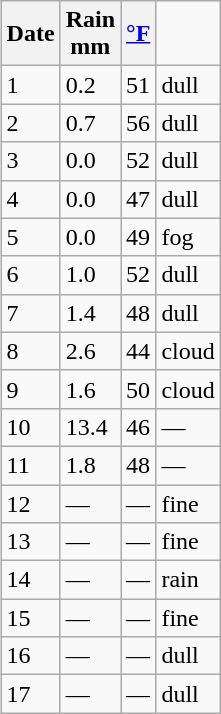<table class="wikitable" align=right style="margin:0 0 1em 1em">
<tr>
<th>Date</th>
<th>Rain<br>mm</th>
<th><a href='#'>°F</a></th>
</tr>
<tr>
<td>1</td>
<td>0.2</td>
<td>51</td>
<td>dull</td>
</tr>
<tr>
<td>2</td>
<td>0.7</td>
<td>56</td>
<td>dull</td>
</tr>
<tr>
<td>3</td>
<td>0.0</td>
<td>52</td>
<td>dull</td>
</tr>
<tr>
<td>4</td>
<td>0.0</td>
<td>47</td>
<td>dull</td>
</tr>
<tr>
<td>5</td>
<td>0.0</td>
<td>49</td>
<td>fog</td>
</tr>
<tr>
<td>6</td>
<td>1.0</td>
<td>52</td>
<td>dull</td>
</tr>
<tr>
<td>7</td>
<td>1.4</td>
<td>48</td>
<td>dull</td>
</tr>
<tr>
<td>8</td>
<td>2.6</td>
<td>44</td>
<td>cloud</td>
</tr>
<tr>
<td>9</td>
<td>1.6</td>
<td>50</td>
<td>cloud</td>
</tr>
<tr>
<td>10</td>
<td>13.4</td>
<td>46</td>
<td>—</td>
</tr>
<tr>
<td>11</td>
<td>1.8</td>
<td>48</td>
<td>—</td>
</tr>
<tr>
<td>12</td>
<td>—</td>
<td>—</td>
<td>fine</td>
</tr>
<tr>
<td>13</td>
<td>—</td>
<td>—</td>
<td>fine</td>
</tr>
<tr>
<td>14</td>
<td>—</td>
<td>—</td>
<td>rain</td>
</tr>
<tr>
<td>15</td>
<td>—</td>
<td>—</td>
<td>fine</td>
</tr>
<tr>
<td>16</td>
<td>—</td>
<td>—</td>
<td>dull</td>
</tr>
<tr>
<td>17</td>
<td>—</td>
<td>—</td>
<td>dull</td>
</tr>
</table>
